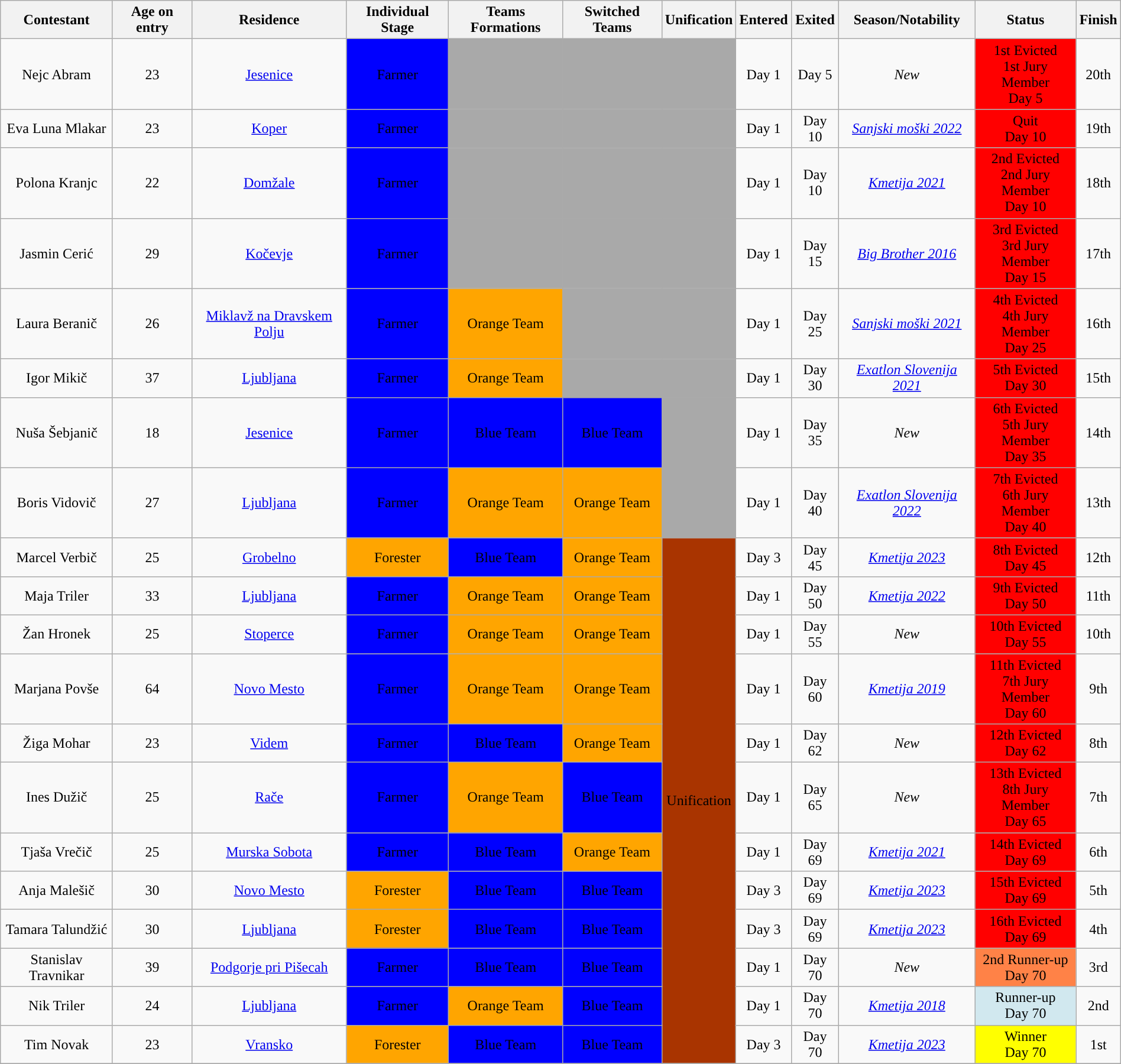<table class="wikitable sortable" style="margin:auto; text-align:center">
<tr>
<th>Contestant</th>
<th>Age on entry</th>
<th>Residence</th>
<th>Individual Stage</th>
<th>Teams Formations</th>
<th>Switched Teams</th>
<th>Unification</th>
<th>Entered</th>
<th>Exited</th>
<th>Season/Notability</th>
<th>Status</th>
<th>Finish</th>
</tr>
<tr>
<td>Nejc Abram</td>
<td>23</td>
<td><a href='#'>Jesenice</a></td>
<td bgcolor="blue" >Farmer</td>
<td bgcolor="darkgrey"></td>
<td bgcolor="darkgrey"></td>
<td bgcolor="darkgrey"></td>
<td>Day 1</td>
<td>Day 5</td>
<td><em>New</em></td>
<td style="background:#ff0000;">1st Evicted<br>1st Jury Member<br>Day 5</td>
<td>20th</td>
</tr>
<tr>
<td>Eva Luna Mlakar</td>
<td>23</td>
<td><a href='#'>Koper</a></td>
<td bgcolor="blue" >Farmer</td>
<td bgcolor="darkgrey"></td>
<td bgcolor="darkgrey"></td>
<td bgcolor="darkgrey"></td>
<td>Day 1</td>
<td>Day 10</td>
<td><em><a href='#'>Sanjski moški 2022</a></em></td>
<td style="background:#ff0000;">Quit<br>Day 10</td>
<td>19th</td>
</tr>
<tr>
<td>Polona Kranjc</td>
<td>22</td>
<td><a href='#'>Domžale</a></td>
<td bgcolor="blue" >Farmer</td>
<td bgcolor="darkgrey"></td>
<td bgcolor="darkgrey"></td>
<td bgcolor="darkgrey"></td>
<td>Day 1</td>
<td>Day 10</td>
<td><em><a href='#'>Kmetija 2021</a></em></td>
<td style="background:#ff0000;">2nd Evicted<br>2nd Jury Member<br>Day 10</td>
<td>18th</td>
</tr>
<tr>
<td>Jasmin Cerić</td>
<td>29</td>
<td><a href='#'>Kočevje</a></td>
<td bgcolor="blue" >Farmer</td>
<td bgcolor="darkgrey"></td>
<td bgcolor="darkgrey"></td>
<td bgcolor="darkgrey"></td>
<td>Day 1</td>
<td>Day 15</td>
<td><em><a href='#'>Big Brother 2016</a></em></td>
<td style="background:#ff0000;">3rd Evicted<br>3rd Jury Member<br>Day 15</td>
<td>17th</td>
</tr>
<tr>
<td>Laura Beranič</td>
<td>26</td>
<td><a href='#'>Miklavž na Dravskem Polju</a></td>
<td bgcolor="blue" >Farmer</td>
<td bgcolor="orange">Orange Team</td>
<td bgcolor="darkgrey"></td>
<td bgcolor="darkgrey"></td>
<td>Day 1</td>
<td>Day 25</td>
<td><em><a href='#'>Sanjski moški 2021</a></em></td>
<td style="background:#ff0000;">4th Evicted<br>4th Jury Member<br>Day 25</td>
<td>16th</td>
</tr>
<tr>
<td>Igor Mikič</td>
<td>37</td>
<td><a href='#'>Ljubljana</a></td>
<td bgcolor="blue" >Farmer</td>
<td bgcolor="orange">Orange Team</td>
<td bgcolor="darkgrey"></td>
<td bgcolor="darkgrey"></td>
<td>Day 1</td>
<td>Day 30</td>
<td><em><a href='#'>Exatlon Slovenija 2021</a></em></td>
<td style="background:#ff0000;">5th Evicted<br>Day 30</td>
<td>15th</td>
</tr>
<tr>
<td>Nuša Šebjanič</td>
<td>18</td>
<td><a href='#'>Jesenice</a></td>
<td bgcolor="blue" >Farmer</td>
<td bgcolor="blue" >Blue Team</td>
<td bgcolor="blue" >Blue Team</td>
<td bgcolor="darkgrey"></td>
<td>Day 1</td>
<td>Day 35</td>
<td><em>New</em></td>
<td style="background:#ff0000;">6th Evicted<br>5th Jury Member<br>Day 35</td>
<td>14th</td>
</tr>
<tr>
<td>Boris Vidovič</td>
<td>27</td>
<td><a href='#'>Ljubljana</a></td>
<td bgcolor="blue" >Farmer</td>
<td bgcolor="orange">Orange Team</td>
<td bgcolor="orange">Orange Team</td>
<td bgcolor="darkgrey"></td>
<td>Day 1</td>
<td>Day 40</td>
<td><em><a href='#'>Exatlon Slovenija 2022</a></em></td>
<td style="background:#ff0000;">7th Evicted<br>6th Jury Member<br>Day 40</td>
<td>13th</td>
</tr>
<tr>
<td>Marcel Verbič</td>
<td>25</td>
<td><a href='#'>Grobelno</a></td>
<td bgcolor="orange">Forester</td>
<td bgcolor="blue" >Blue Team</td>
<td bgcolor="orange">Orange Team</td>
<td rowspan="12" bgcolor="#a93400" >Unification</td>
<td>Day 3</td>
<td>Day 45</td>
<td><em><a href='#'>Kmetija 2023</a></em></td>
<td style="background:#ff0000;">8th Evicted<br>Day 45</td>
<td>12th</td>
</tr>
<tr>
<td>Maja Triler</td>
<td>33</td>
<td><a href='#'>Ljubljana</a></td>
<td bgcolor="blue" >Farmer</td>
<td bgcolor="orange">Orange Team</td>
<td bgcolor="orange">Orange Team</td>
<td>Day 1</td>
<td>Day 50</td>
<td><em><a href='#'>Kmetija 2022</a></em></td>
<td style="background:#ff0000;">9th Evicted<br>Day 50</td>
<td>11th</td>
</tr>
<tr>
<td>Žan Hronek</td>
<td>25</td>
<td><a href='#'>Stoperce</a></td>
<td bgcolor="blue" >Farmer</td>
<td bgcolor="orange">Orange Team</td>
<td bgcolor="orange">Orange Team</td>
<td>Day 1</td>
<td>Day 55</td>
<td><em>New</em></td>
<td style="background:#ff0000;">10th Evicted<br>Day 55</td>
<td>10th</td>
</tr>
<tr>
<td>Marjana Povše</td>
<td>64</td>
<td><a href='#'>Novo Mesto</a></td>
<td bgcolor="blue" >Farmer</td>
<td bgcolor="orange">Orange Team</td>
<td bgcolor="orange">Orange Team</td>
<td>Day 1</td>
<td>Day 60</td>
<td><em><a href='#'>Kmetija 2019</a></em></td>
<td style="background:#ff0000;">11th Evicted<br>7th Jury Member<br>Day 60</td>
<td>9th</td>
</tr>
<tr>
<td>Žiga Mohar</td>
<td>23</td>
<td><a href='#'>Videm</a></td>
<td bgcolor="blue" >Farmer</td>
<td bgcolor="blue" >Blue Team</td>
<td bgcolor="orange">Orange Team</td>
<td>Day 1</td>
<td>Day 62</td>
<td><em>New</em></td>
<td style="background:#ff0000;">12th Evicted<br>Day 62</td>
<td>8th</td>
</tr>
<tr>
<td>Ines Dužič</td>
<td>25</td>
<td><a href='#'>Rače</a></td>
<td bgcolor="blue" >Farmer</td>
<td bgcolor="orange">Orange Team</td>
<td bgcolor="blue" >Blue Team</td>
<td>Day 1</td>
<td>Day 65</td>
<td><em>New</em></td>
<td style="background:#ff0000;">13th Evicted<br>8th Jury Member<br>Day 65</td>
<td>7th</td>
</tr>
<tr>
<td>Tjaša Vrečič</td>
<td>25</td>
<td><a href='#'>Murska Sobota</a></td>
<td bgcolor="blue" >Farmer</td>
<td bgcolor="blue" >Blue Team</td>
<td bgcolor="orange">Orange Team</td>
<td>Day 1</td>
<td>Day 69</td>
<td><em><a href='#'>Kmetija 2021</a></em></td>
<td style="background:#ff0000;">14th Evicted<br>Day 69</td>
<td>6th</td>
</tr>
<tr>
<td>Anja Malešič</td>
<td>30</td>
<td><a href='#'>Novo Mesto</a></td>
<td bgcolor="orange">Forester</td>
<td bgcolor="blue" >Blue Team</td>
<td bgcolor="blue" >Blue Team</td>
<td>Day 3</td>
<td>Day 69</td>
<td><em><a href='#'>Kmetija 2023</a></em></td>
<td style="background:#ff0000;">15th Evicted<br>Day 69</td>
<td>5th</td>
</tr>
<tr>
<td>Tamara Talundžić</td>
<td>30</td>
<td><a href='#'>Ljubljana</a></td>
<td bgcolor="orange">Forester</td>
<td bgcolor="blue" >Blue Team</td>
<td bgcolor="blue" >Blue Team</td>
<td>Day 3</td>
<td>Day 69</td>
<td><em><a href='#'>Kmetija 2023</a></em></td>
<td style="background:#ff0000;">16th Evicted<br>Day 69</td>
<td>4th</td>
</tr>
<tr>
<td>Stanislav Travnikar</td>
<td>39</td>
<td><a href='#'>Podgorje pri Pišecah</a></td>
<td bgcolor="blue" >Farmer</td>
<td bgcolor="blue" >Blue Team</td>
<td bgcolor="blue" >Blue Team</td>
<td>Day 1</td>
<td>Day 70</td>
<td><em>New</em></td>
<td style="background:#FF8247">2nd Runner-up<br>Day 70</td>
<td>3rd</td>
</tr>
<tr>
<td>Nik Triler</td>
<td>24</td>
<td><a href='#'>Ljubljana</a></td>
<td bgcolor="blue" >Farmer</td>
<td bgcolor="orange">Orange Team</td>
<td bgcolor="blue" >Blue Team</td>
<td>Day 1</td>
<td>Day 70</td>
<td><em><a href='#'>Kmetija 2018</a></em></td>
<td style="background:#D1E8EF;">Runner-up<br>Day 70</td>
<td>2nd</td>
</tr>
<tr>
<td>Tim Novak</td>
<td>23</td>
<td><a href='#'>Vransko</a></td>
<td bgcolor="orange">Forester</td>
<td bgcolor="blue" >Blue Team</td>
<td bgcolor="blue" >Blue Team</td>
<td>Day 3</td>
<td>Day 70</td>
<td><em><a href='#'>Kmetija 2023</a></em></td>
<td style="background:yellow">Winner<br>Day 70</td>
<td>1st</td>
</tr>
<tr>
</tr>
</table>
